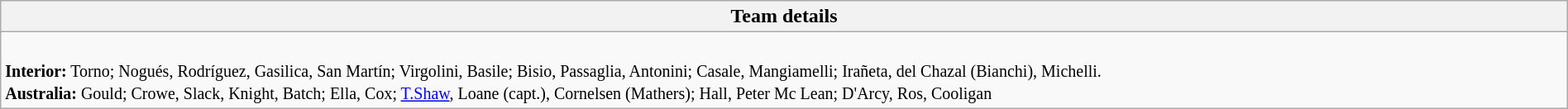<table style="width:100%" class="wikitable collapsible collapsed">
<tr>
<th>Team details</th>
</tr>
<tr>
<td><br><small> <strong>Interior:</strong> Torno; Nogués, Rodríguez, Gasilica, San Martín; Virgolini, Basile; Bisio, Passaglia, Antonini; Casale, Mangiamelli; Irañeta, del Chazal (Bianchi), Michelli. <br> <strong>Australia:</strong> Gould; Crowe, Slack, Knight, Batch; Ella, Cox; <a href='#'>T.Shaw</a>, Loane (capt.), Cornelsen (Mathers); Hall, Peter Mc Lean; D'Arcy, Ros, Cooligan</small></td>
</tr>
</table>
